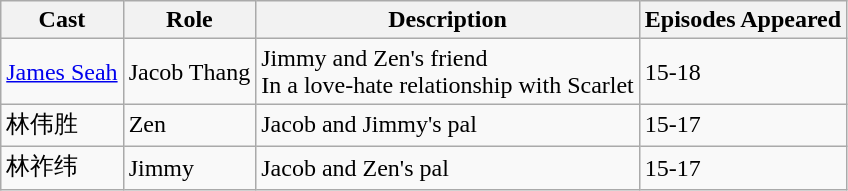<table class="wikitable">
<tr>
<th>Cast</th>
<th>Role</th>
<th>Description</th>
<th>Episodes Appeared</th>
</tr>
<tr>
<td><a href='#'>James Seah</a></td>
<td>Jacob Thang</td>
<td>Jimmy and Zen's friend <br> In a love-hate relationship with Scarlet</td>
<td>15-18</td>
</tr>
<tr>
<td>林伟胜</td>
<td>Zen</td>
<td>Jacob and Jimmy's pal</td>
<td>15-17</td>
</tr>
<tr>
<td>林祚纬</td>
<td>Jimmy</td>
<td>Jacob and Zen's pal</td>
<td>15-17</td>
</tr>
</table>
